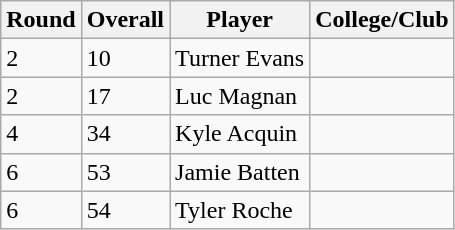<table class="wikitable">
<tr>
<th>Round</th>
<th>Overall</th>
<th>Player</th>
<th>College/Club</th>
</tr>
<tr>
<td>2</td>
<td>10</td>
<td>Turner Evans</td>
<td></td>
</tr>
<tr>
<td>2</td>
<td>17</td>
<td>Luc Magnan</td>
<td></td>
</tr>
<tr>
<td>4</td>
<td>34</td>
<td>Kyle Acquin</td>
<td></td>
</tr>
<tr>
<td>6</td>
<td>53</td>
<td>Jamie Batten</td>
<td></td>
</tr>
<tr>
<td>6</td>
<td>54</td>
<td>Tyler Roche</td>
<td></td>
</tr>
</table>
